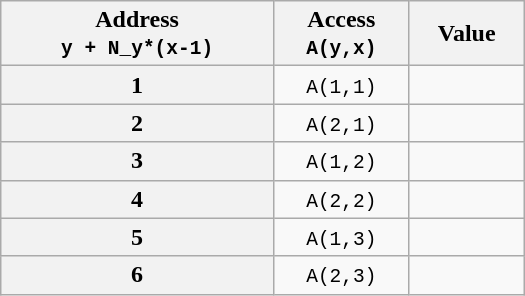<table class="wikitable" style="text-align:center; width:350px">
<tr>
<th>Address<br><code>y + N_y*(x-1)</code></th>
<th>Access<br><code>A(y,x)</code></th>
<th>Value<br></th>
</tr>
<tr>
<th>1</th>
<td><code>A(1,1)</code></td>
<td></td>
</tr>
<tr>
<th>2</th>
<td><code>A(2,1)</code></td>
<td></td>
</tr>
<tr>
<th>3</th>
<td><code>A(1,2)</code></td>
<td></td>
</tr>
<tr>
<th>4</th>
<td><code>A(2,2)</code></td>
<td></td>
</tr>
<tr>
<th>5</th>
<td><code>A(1,3)</code></td>
<td></td>
</tr>
<tr>
<th>6</th>
<td><code>A(2,3)</code></td>
<td></td>
</tr>
</table>
